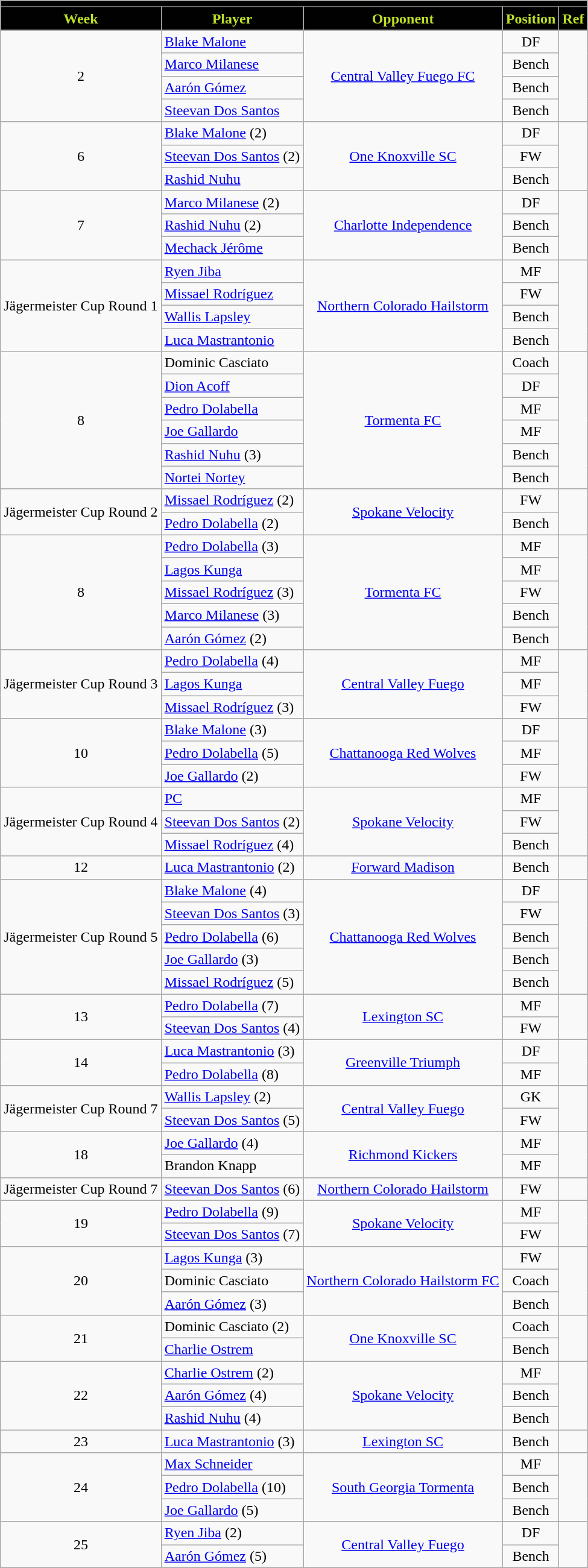<table class="wikitable collapsible collapsed">
<tr>
<th style="background-color:#010101; color:#BDDF28;" scope=col colspan=5></th>
</tr>
<tr>
<th style="background-color:#010101; color:#BDDF28;" scope=col>Week</th>
<th style="background-color:#010101; color:#BDDF28;" scope=col>Player</th>
<th style="background-color:#010101; color:#BDDF28;" scope=col>Opponent</th>
<th style="background-color:#010101; color:#BDDF28;" scope=col>Position</th>
<th style="background-color:#010101; color:#BDDF28;" scope=col>Ref</th>
</tr>
<tr>
<td align=center rowspan=4>2</td>
<td> <a href='#'>Blake Malone</a></td>
<td align=center rowspan=4><a href='#'>Central Valley Fuego FC</a></td>
<td align=center>DF</td>
<td align=center rowspan=4></td>
</tr>
<tr>
<td> <a href='#'>Marco Milanese</a></td>
<td align=center>Bench</td>
</tr>
<tr>
<td> <a href='#'>Aarón Gómez</a></td>
<td align=center>Bench</td>
</tr>
<tr>
<td> <a href='#'>Steevan Dos Santos</a></td>
<td align=center>Bench</td>
</tr>
<tr>
<td align=center rowspan=3>6</td>
<td> <a href='#'>Blake Malone</a> (2)</td>
<td align=center rowspan=3><a href='#'>One Knoxville SC</a></td>
<td align=center>DF</td>
<td align=center rowspan=3></td>
</tr>
<tr>
<td> <a href='#'>Steevan Dos Santos</a> (2)</td>
<td align=center>FW</td>
</tr>
<tr>
<td> <a href='#'>Rashid Nuhu</a></td>
<td align=center>Bench</td>
</tr>
<tr>
<td align=center rowspan=3>7</td>
<td> <a href='#'>Marco Milanese</a> (2)</td>
<td align=center rowspan=3><a href='#'>Charlotte Independence</a></td>
<td align=center>DF</td>
<td align=center rowspan=3></td>
</tr>
<tr>
<td> <a href='#'>Rashid Nuhu</a> (2)</td>
<td align=center>Bench</td>
</tr>
<tr>
<td> <a href='#'>Mechack Jérôme</a></td>
<td align=center>Bench</td>
</tr>
<tr>
<td align=center rowspan=4>Jägermeister Cup Round 1</td>
<td> <a href='#'>Ryen Jiba</a></td>
<td align=center rowspan=4><a href='#'>Northern Colorado Hailstorm</a></td>
<td align=center>MF</td>
<td align=center rowspan=4></td>
</tr>
<tr>
<td> <a href='#'>Missael Rodríguez</a></td>
<td align=center>FW</td>
</tr>
<tr>
<td> <a href='#'>Wallis Lapsley</a></td>
<td align=center>Bench</td>
</tr>
<tr>
<td> <a href='#'>Luca Mastrantonio</a></td>
<td align=center>Bench</td>
</tr>
<tr>
<td align=center rowspan=6>8</td>
<td> Dominic Casciato</td>
<td align=center rowspan=6><a href='#'>Tormenta FC</a></td>
<td align=center>Coach</td>
<td align=center rowspan=6></td>
</tr>
<tr>
<td> <a href='#'>Dion Acoff</a></td>
<td align=center>DF</td>
</tr>
<tr>
<td> <a href='#'>Pedro Dolabella</a></td>
<td align=center>MF</td>
</tr>
<tr>
<td> <a href='#'>Joe Gallardo</a></td>
<td align=center>MF</td>
</tr>
<tr>
<td> <a href='#'>Rashid Nuhu</a> (3)</td>
<td align=center>Bench</td>
</tr>
<tr>
<td> <a href='#'>Nortei Nortey</a></td>
<td align=center>Bench</td>
</tr>
<tr>
<td align=center rowspan=2>Jägermeister Cup Round 2</td>
<td> <a href='#'>Missael Rodríguez</a> (2)</td>
<td align=center rowspan=2><a href='#'>Spokane Velocity</a></td>
<td align=center>FW</td>
<td align=center rowspan=2></td>
</tr>
<tr>
<td> <a href='#'>Pedro Dolabella</a> (2)</td>
<td align=center>Bench</td>
</tr>
<tr>
<td align=center rowspan=5>8</td>
<td> <a href='#'>Pedro Dolabella</a> (3)</td>
<td align=center rowspan=5><a href='#'>Tormenta FC</a></td>
<td align=center>MF</td>
<td align=center rowspan=5></td>
</tr>
<tr>
<td> <a href='#'>Lagos Kunga</a></td>
<td align=center>MF</td>
</tr>
<tr>
<td> <a href='#'>Missael Rodríguez</a> (3)</td>
<td align=center>FW</td>
</tr>
<tr>
<td> <a href='#'>Marco Milanese</a> (3)</td>
<td align=center>Bench</td>
</tr>
<tr>
<td> <a href='#'>Aarón Gómez</a> (2)</td>
<td align=center>Bench</td>
</tr>
<tr>
<td align=center rowspan=3>Jägermeister Cup Round 3</td>
<td> <a href='#'>Pedro Dolabella</a> (4)</td>
<td align=center rowspan=3><a href='#'>Central Valley Fuego</a></td>
<td align=center>MF</td>
<td align=center rowspan=3></td>
</tr>
<tr>
<td> <a href='#'>Lagos Kunga</a></td>
<td align=center>MF</td>
</tr>
<tr>
<td> <a href='#'>Missael Rodríguez</a> (3)</td>
<td align=center>FW</td>
</tr>
<tr>
<td align=center rowspan=3>10</td>
<td> <a href='#'>Blake Malone</a> (3)</td>
<td align=center rowspan=3><a href='#'>Chattanooga Red Wolves</a></td>
<td align=center>DF</td>
<td align=center rowspan=3></td>
</tr>
<tr>
<td> <a href='#'>Pedro Dolabella</a> (5)</td>
<td align=center>MF</td>
</tr>
<tr>
<td> <a href='#'>Joe Gallardo</a> (2)</td>
<td align=center>FW</td>
</tr>
<tr>
<td align=center rowspan=3>Jägermeister Cup Round 4</td>
<td> <a href='#'>PC</a></td>
<td align=center rowspan=3><a href='#'>Spokane Velocity</a></td>
<td align=center>MF</td>
<td align=center rowspan=3></td>
</tr>
<tr>
<td> <a href='#'>Steevan Dos Santos</a> (2)</td>
<td align=center>FW</td>
</tr>
<tr>
<td> <a href='#'>Missael Rodríguez</a> (4)</td>
<td align=center>Bench</td>
</tr>
<tr>
<td align=center>12</td>
<td> <a href='#'>Luca Mastrantonio</a> (2)</td>
<td align=center><a href='#'>Forward Madison</a></td>
<td align=center>Bench</td>
<td align=center></td>
</tr>
<tr>
<td align=center rowspan=5>Jägermeister Cup Round 5</td>
<td> <a href='#'>Blake Malone</a> (4)</td>
<td align=center rowspan=5><a href='#'>Chattanooga Red Wolves</a></td>
<td align=center>DF</td>
<td align=center rowspan=5></td>
</tr>
<tr>
<td> <a href='#'>Steevan Dos Santos</a> (3)</td>
<td align=center>FW</td>
</tr>
<tr>
<td> <a href='#'>Pedro Dolabella</a> (6)</td>
<td align=center>Bench</td>
</tr>
<tr>
<td> <a href='#'>Joe Gallardo</a> (3)</td>
<td align=center>Bench</td>
</tr>
<tr>
<td> <a href='#'>Missael Rodríguez</a> (5)</td>
<td align=center>Bench</td>
</tr>
<tr>
<td align=center rowspan=2>13</td>
<td> <a href='#'>Pedro Dolabella</a> (7)</td>
<td align=center rowspan=2><a href='#'>Lexington SC</a></td>
<td align=center>MF</td>
<td align=center rowspan=2></td>
</tr>
<tr>
<td> <a href='#'>Steevan Dos Santos</a> (4)</td>
<td align=center>FW</td>
</tr>
<tr>
<td align=center rowspan=2>14</td>
<td> <a href='#'>Luca Mastrantonio</a> (3)</td>
<td align=center rowspan=2><a href='#'>Greenville Triumph</a></td>
<td align=center>DF</td>
<td align=center rowspan=2></td>
</tr>
<tr>
<td> <a href='#'>Pedro Dolabella</a> (8)</td>
<td align=center>MF</td>
</tr>
<tr>
<td align=center rowspan=2>Jägermeister Cup Round 7</td>
<td> <a href='#'>Wallis Lapsley</a> (2)</td>
<td align=center rowspan=2><a href='#'>Central Valley Fuego</a></td>
<td align=center>GK</td>
<td align=center rowspan=2></td>
</tr>
<tr>
<td> <a href='#'>Steevan Dos Santos</a> (5)</td>
<td align=center>FW</td>
</tr>
<tr>
<td align=center rowspan=2>18</td>
<td> <a href='#'>Joe Gallardo</a> (4)</td>
<td align=center rowspan=2><a href='#'>Richmond Kickers</a></td>
<td align=center>MF</td>
<td align=center rowspan=2></td>
</tr>
<tr>
<td> Brandon Knapp</td>
<td align=center>MF</td>
</tr>
<tr>
<td align=center>Jägermeister Cup Round 7</td>
<td> <a href='#'>Steevan Dos Santos</a> (6)</td>
<td align=center><a href='#'>Northern Colorado Hailstorm</a></td>
<td align=center>FW</td>
<td align=center></td>
</tr>
<tr>
<td align=center rowspan=2>19</td>
<td> <a href='#'>Pedro Dolabella</a> (9)</td>
<td align=center rowspan=2><a href='#'>Spokane Velocity</a></td>
<td align=center>MF</td>
<td align=center rowspan=2></td>
</tr>
<tr>
<td> <a href='#'>Steevan Dos Santos</a> (7)</td>
<td align=center>FW</td>
</tr>
<tr>
<td align=center rowspan=3>20</td>
<td> <a href='#'>Lagos Kunga</a> (3)</td>
<td align=center rowspan=3><a href='#'>Northern Colorado Hailstorm FC</a></td>
<td align=center>FW</td>
<td align=center rowspan=3></td>
</tr>
<tr>
<td> Dominic Casciato</td>
<td align=center>Coach</td>
</tr>
<tr>
<td> <a href='#'>Aarón Gómez</a> (3)</td>
<td align=center>Bench</td>
</tr>
<tr>
<td align=center rowspan=2>21</td>
<td> Dominic Casciato (2)</td>
<td align=center rowspan=2><a href='#'>One Knoxville SC</a></td>
<td align=center>Coach</td>
<td align=center rowspan=2></td>
</tr>
<tr>
<td> <a href='#'>Charlie Ostrem</a></td>
<td align=center>Bench</td>
</tr>
<tr>
<td align=center rowspan=3>22</td>
<td> <a href='#'>Charlie Ostrem</a> (2)</td>
<td align=center rowspan=3><a href='#'>Spokane Velocity</a></td>
<td align=center>MF</td>
<td align=center rowspan=3></td>
</tr>
<tr>
<td> <a href='#'>Aarón Gómez</a> (4)</td>
<td align=center>Bench</td>
</tr>
<tr>
<td> <a href='#'>Rashid Nuhu</a> (4)</td>
<td align=center>Bench</td>
</tr>
<tr>
<td align=center>23</td>
<td> <a href='#'>Luca Mastrantonio</a> (3)</td>
<td align=center><a href='#'>Lexington SC</a></td>
<td align=center>Bench</td>
<td align=center></td>
</tr>
<tr>
<td align=center rowspan=3>24</td>
<td> <a href='#'>Max Schneider</a></td>
<td align=center rowspan=3><a href='#'>South Georgia Tormenta</a></td>
<td align=center>MF</td>
<td align=center rowspan=3></td>
</tr>
<tr>
<td> <a href='#'>Pedro Dolabella</a> (10)</td>
<td align=center>Bench</td>
</tr>
<tr>
<td> <a href='#'>Joe Gallardo</a> (5)</td>
<td align=center>Bench</td>
</tr>
<tr>
<td align=center rowspan=3>25</td>
<td> <a href='#'>Ryen Jiba</a> (2)</td>
<td align=center rowspan=3><a href='#'>Central Valley Fuego</a></td>
<td align=center>DF</td>
<td align=center rowspan=3></td>
</tr>
<tr>
<td> <a href='#'>Aarón Gómez</a> (5)</td>
<td align=center>Bench</td>
</tr>
</table>
